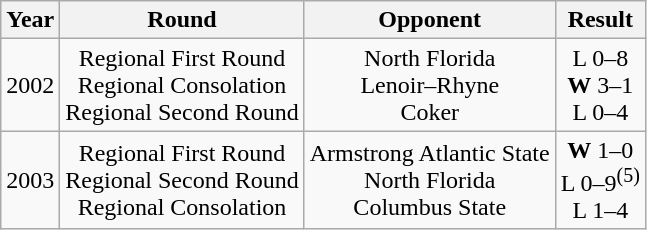<table class="wikitable">
<tr>
<th>Year</th>
<th>Round</th>
<th>Opponent</th>
<th>Result</th>
</tr>
<tr align="center">
<td>2002</td>
<td>Regional First Round<br>Regional Consolation<br>Regional Second Round</td>
<td>North Florida<br>Lenoir–Rhyne<br>Coker</td>
<td>L 0–8<br><strong>W</strong> 3–1<br>L 0–4</td>
</tr>
<tr align="center">
<td>2003</td>
<td>Regional First Round<br>Regional Second Round<br>Regional Consolation</td>
<td>Armstrong Atlantic State<br>North Florida<br>Columbus State</td>
<td><strong>W</strong> 1–0<br>L 0–9<sup>(5)</sup><br>L 1–4</td>
</tr>
</table>
